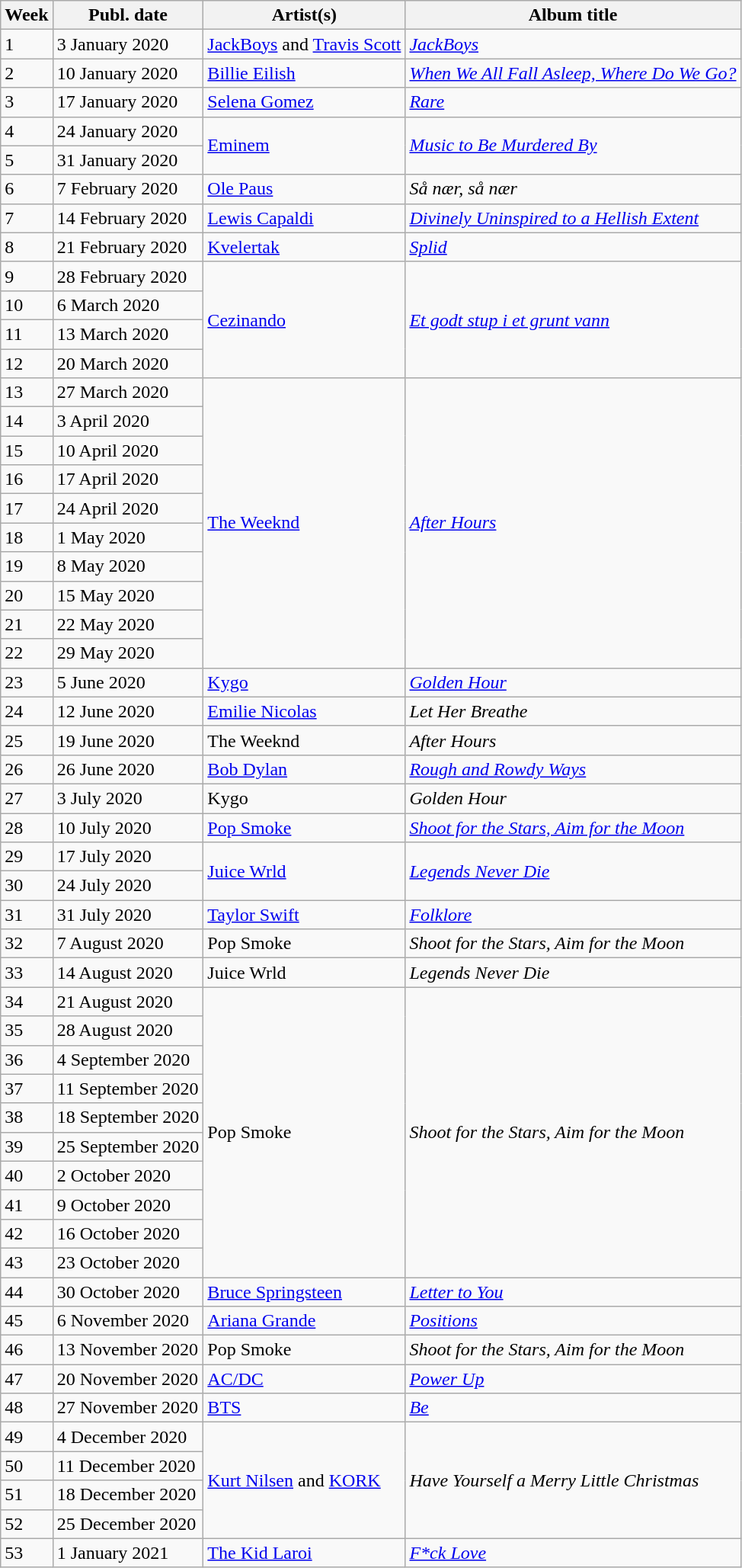<table class="wikitable">
<tr>
<th>Week</th>
<th>Publ. date</th>
<th>Artist(s)</th>
<th>Album title</th>
</tr>
<tr>
<td>1</td>
<td>3 January 2020</td>
<td><a href='#'>JackBoys</a> and <a href='#'>Travis Scott</a></td>
<td><em><a href='#'>JackBoys</a></em></td>
</tr>
<tr>
<td>2</td>
<td>10 January 2020</td>
<td><a href='#'>Billie Eilish</a></td>
<td><em><a href='#'>When We All Fall Asleep, Where Do We Go?</a></em></td>
</tr>
<tr>
<td>3</td>
<td>17 January 2020</td>
<td><a href='#'>Selena Gomez</a></td>
<td><em><a href='#'>Rare</a></em></td>
</tr>
<tr>
<td>4</td>
<td>24 January 2020</td>
<td rowspan="2"><a href='#'>Eminem</a></td>
<td rowspan="2"><em><a href='#'>Music to Be Murdered By</a></em></td>
</tr>
<tr>
<td>5</td>
<td>31 January 2020</td>
</tr>
<tr>
<td>6</td>
<td>7 February 2020</td>
<td><a href='#'>Ole Paus</a></td>
<td><em>Så nær, så nær</em></td>
</tr>
<tr>
<td>7</td>
<td>14 February 2020</td>
<td><a href='#'>Lewis Capaldi</a></td>
<td><em><a href='#'>Divinely Uninspired to a Hellish Extent</a></em></td>
</tr>
<tr>
<td>8</td>
<td>21 February 2020</td>
<td><a href='#'>Kvelertak</a></td>
<td><em><a href='#'>Splid</a></em></td>
</tr>
<tr>
<td>9</td>
<td>28 February 2020</td>
<td rowspan="4"><a href='#'>Cezinando</a></td>
<td rowspan="4"><em><a href='#'>Et godt stup i et grunt vann</a></em></td>
</tr>
<tr>
<td>10</td>
<td>6 March 2020</td>
</tr>
<tr>
<td>11</td>
<td>13 March 2020</td>
</tr>
<tr>
<td>12</td>
<td>20 March 2020</td>
</tr>
<tr>
<td>13</td>
<td>27 March 2020</td>
<td rowspan="10"><a href='#'>The Weeknd</a></td>
<td rowspan="10"><em><a href='#'>After Hours</a></em></td>
</tr>
<tr>
<td>14</td>
<td>3 April 2020</td>
</tr>
<tr>
<td>15</td>
<td>10 April 2020</td>
</tr>
<tr>
<td>16</td>
<td>17 April 2020</td>
</tr>
<tr>
<td>17</td>
<td>24 April 2020</td>
</tr>
<tr>
<td>18</td>
<td>1 May 2020</td>
</tr>
<tr>
<td>19</td>
<td>8 May 2020</td>
</tr>
<tr>
<td>20</td>
<td>15 May 2020</td>
</tr>
<tr>
<td>21</td>
<td>22 May 2020</td>
</tr>
<tr>
<td>22</td>
<td>29 May 2020</td>
</tr>
<tr>
<td>23</td>
<td>5 June 2020</td>
<td><a href='#'>Kygo</a></td>
<td><em><a href='#'>Golden Hour</a></em></td>
</tr>
<tr>
<td>24</td>
<td>12 June 2020</td>
<td><a href='#'>Emilie Nicolas</a></td>
<td><em>Let Her Breathe</em></td>
</tr>
<tr>
<td>25</td>
<td>19 June 2020</td>
<td>The Weeknd</td>
<td><em>After Hours</em></td>
</tr>
<tr>
<td>26</td>
<td>26 June 2020</td>
<td><a href='#'>Bob Dylan</a></td>
<td><em><a href='#'>Rough and Rowdy Ways</a></em></td>
</tr>
<tr>
<td>27</td>
<td>3 July 2020</td>
<td>Kygo</td>
<td><em>Golden Hour</em></td>
</tr>
<tr>
<td>28</td>
<td>10 July 2020</td>
<td><a href='#'>Pop Smoke</a></td>
<td><em><a href='#'>Shoot for the Stars, Aim for the Moon</a></em></td>
</tr>
<tr>
<td>29</td>
<td>17 July 2020</td>
<td rowspan="2"><a href='#'>Juice Wrld</a></td>
<td rowspan="2"><em><a href='#'>Legends Never Die</a></em></td>
</tr>
<tr>
<td>30</td>
<td>24 July 2020</td>
</tr>
<tr>
<td>31</td>
<td>31 July 2020</td>
<td><a href='#'>Taylor Swift</a></td>
<td><em><a href='#'>Folklore</a></em></td>
</tr>
<tr>
<td>32</td>
<td>7 August 2020</td>
<td>Pop Smoke</td>
<td><em>Shoot for the Stars, Aim for the Moon</em></td>
</tr>
<tr>
<td>33</td>
<td>14 August 2020</td>
<td>Juice Wrld</td>
<td><em>Legends Never Die</em></td>
</tr>
<tr>
<td>34</td>
<td>21 August 2020</td>
<td rowspan="10">Pop Smoke</td>
<td rowspan="10"><em>Shoot for the Stars, Aim for the Moon</em></td>
</tr>
<tr>
<td>35</td>
<td>28 August 2020</td>
</tr>
<tr>
<td>36</td>
<td>4 September 2020</td>
</tr>
<tr>
<td>37</td>
<td>11 September 2020</td>
</tr>
<tr>
<td>38</td>
<td>18 September 2020</td>
</tr>
<tr>
<td>39</td>
<td>25 September 2020</td>
</tr>
<tr>
<td>40</td>
<td>2 October 2020</td>
</tr>
<tr>
<td>41</td>
<td>9 October 2020</td>
</tr>
<tr>
<td>42</td>
<td>16 October 2020</td>
</tr>
<tr>
<td>43</td>
<td>23 October 2020</td>
</tr>
<tr>
<td>44</td>
<td>30 October 2020</td>
<td><a href='#'>Bruce Springsteen</a></td>
<td><em><a href='#'>Letter to You</a></em></td>
</tr>
<tr>
<td>45</td>
<td>6 November 2020</td>
<td><a href='#'>Ariana Grande</a></td>
<td><em><a href='#'>Positions</a></em></td>
</tr>
<tr>
<td>46</td>
<td>13 November 2020</td>
<td>Pop Smoke</td>
<td><em>Shoot for the Stars, Aim for the Moon</em></td>
</tr>
<tr>
<td>47</td>
<td>20 November 2020</td>
<td><a href='#'>AC/DC</a></td>
<td><em><a href='#'>Power Up</a></em></td>
</tr>
<tr>
<td>48</td>
<td>27 November 2020</td>
<td><a href='#'>BTS</a></td>
<td><em><a href='#'>Be</a></em></td>
</tr>
<tr>
<td>49</td>
<td>4 December 2020</td>
<td rowspan="4"><a href='#'>Kurt Nilsen</a> and <a href='#'>KORK</a></td>
<td rowspan="4"><em>Have Yourself a Merry Little Christmas</em></td>
</tr>
<tr>
<td>50</td>
<td>11 December 2020</td>
</tr>
<tr>
<td>51</td>
<td>18 December 2020</td>
</tr>
<tr>
<td>52</td>
<td>25 December 2020</td>
</tr>
<tr>
<td>53</td>
<td>1 January 2021</td>
<td><a href='#'>The Kid Laroi</a></td>
<td><em><a href='#'>F*ck Love</a></em></td>
</tr>
</table>
